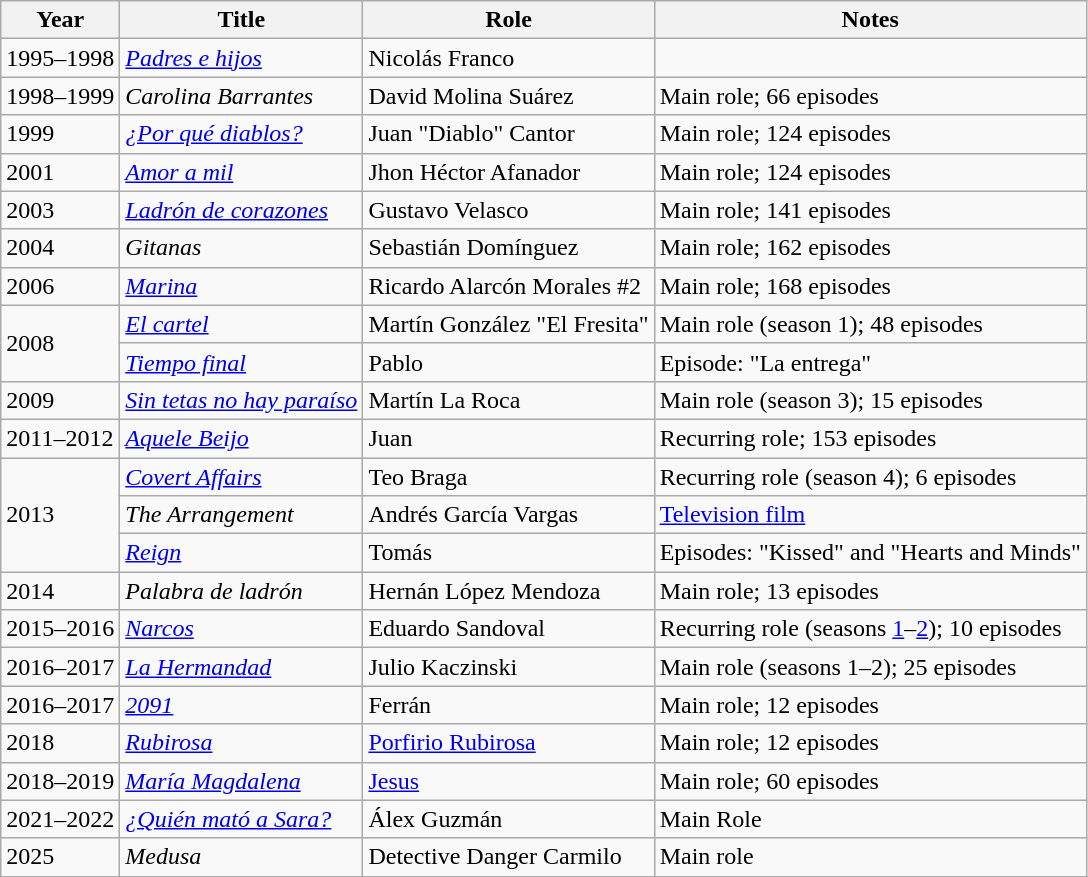<table class="wikitable sortable">
<tr>
<th>Year</th>
<th>Title</th>
<th>Role</th>
<th>Notes</th>
</tr>
<tr>
<td>1995–1998</td>
<td><em><a href='#'>Padres e hijos</a></em></td>
<td>Nicolás Franco</td>
<td></td>
</tr>
<tr>
<td>1998–1999</td>
<td><em>Carolina Barrantes</em></td>
<td>David Molina Suárez</td>
<td>Main role; 66 episodes</td>
</tr>
<tr>
<td>1999</td>
<td><em><a href='#'>¿Por qué diablos?</a></em></td>
<td>Juan "Diablo" Cantor</td>
<td>Main role; 124 episodes</td>
</tr>
<tr>
<td>2001</td>
<td><em><a href='#'>Amor a mil</a></em></td>
<td>Jhon Héctor Afanador</td>
<td>Main role; 124 episodes</td>
</tr>
<tr>
<td>2003</td>
<td><em><a href='#'>Ladrón de corazones</a></em></td>
<td>Gustavo Velasco</td>
<td>Main role; 141 episodes</td>
</tr>
<tr>
<td>2004</td>
<td><em>Gitanas</em></td>
<td>Sebastián Domínguez</td>
<td>Main role; 162 episodes</td>
</tr>
<tr>
<td>2006</td>
<td><em><a href='#'>Marina</a></em></td>
<td>Ricardo Alarcón Morales #2</td>
<td>Main role; 168 episodes</td>
</tr>
<tr>
<td rowspan="2">2008</td>
<td><em><a href='#'>El cartel</a></em></td>
<td>Martín González "El Fresita"</td>
<td>Main role (season 1); 48 episodes</td>
</tr>
<tr>
<td><em><a href='#'>Tiempo final</a></em></td>
<td>Pablo</td>
<td>Episode: "La entrega"</td>
</tr>
<tr>
<td>2009</td>
<td><em><a href='#'>Sin tetas no hay paraíso</a></em></td>
<td>Martín La Roca</td>
<td>Main role (season 3); 15 episodes</td>
</tr>
<tr>
<td>2011–2012</td>
<td><em><a href='#'>Aquele Beijo</a></em></td>
<td>Juan</td>
<td>Recurring role; 153 episodes</td>
</tr>
<tr>
<td rowspan="3">2013</td>
<td><em><a href='#'>Covert Affairs</a></em></td>
<td>Teo Braga</td>
<td>Recurring role (season 4); 6 episodes</td>
</tr>
<tr>
<td><em>The Arrangement</em></td>
<td>Andrés García Vargas</td>
<td><a href='#'>Television film</a></td>
</tr>
<tr>
<td><em><a href='#'>Reign</a></em></td>
<td>Tomás</td>
<td>Episodes: "Kissed" and "Hearts and Minds"</td>
</tr>
<tr>
<td>2014</td>
<td><em>Palabra de ladrón</em></td>
<td>Hernán López Mendoza</td>
<td>Main role; 13 episodes</td>
</tr>
<tr>
<td>2015–2016</td>
<td><em><a href='#'>Narcos</a></em></td>
<td>Eduardo Sandoval</td>
<td>Recurring role (seasons <a href='#'>1</a>–<a href='#'>2</a>); 10 episodes</td>
</tr>
<tr>
<td>2016–2017</td>
<td><em><a href='#'>La Hermandad</a></em></td>
<td>Julio Kaczinski</td>
<td>Main role (seasons 1–2); 25 episodes</td>
</tr>
<tr>
<td>2016–2017</td>
<td><em><a href='#'>2091</a></em></td>
<td>Ferrán</td>
<td>Main role; 12 episodes</td>
</tr>
<tr>
<td>2018</td>
<td><em><a href='#'>Rubirosa</a></em></td>
<td><a href='#'>Porfirio Rubirosa</a></td>
<td>Main role; 12 episodes</td>
</tr>
<tr>
<td>2018–2019</td>
<td><em><a href='#'>María Magdalena</a></em></td>
<td><a href='#'>Jesus</a></td>
<td>Main role; 60 episodes</td>
</tr>
<tr>
<td>2021–2022</td>
<td><em><a href='#'>¿Quién mató a Sara?</a></em></td>
<td>Álex Guzmán</td>
<td>Main Role</td>
</tr>
<tr>
<td>2025</td>
<td><em>Medusa</em></td>
<td>Detective Danger Carmilo</td>
<td>Main role</td>
</tr>
</table>
